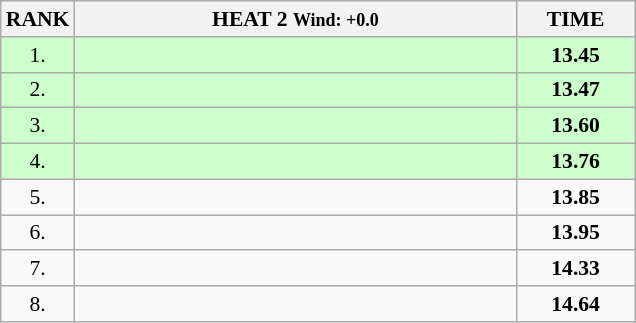<table class="wikitable" style="border-collapse: collapse; font-size: 90%;">
<tr>
<th>RANK</th>
<th style="width: 20em">HEAT 2 <small>Wind: +0.0</small></th>
<th style="width: 5em">TIME</th>
</tr>
<tr style="background:#ccffcc;">
<td align="center">1.</td>
<td></td>
<td align="center"><strong>13.45</strong></td>
</tr>
<tr style="background:#ccffcc;">
<td align="center">2.</td>
<td></td>
<td align="center"><strong>13.47</strong></td>
</tr>
<tr style="background:#ccffcc;">
<td align="center">3.</td>
<td></td>
<td align="center"><strong>13.60</strong></td>
</tr>
<tr style="background:#ccffcc;">
<td align="center">4.</td>
<td></td>
<td align="center"><strong>13.76</strong></td>
</tr>
<tr>
<td align="center">5.</td>
<td></td>
<td align="center"><strong>13.85</strong></td>
</tr>
<tr>
<td align="center">6.</td>
<td></td>
<td align="center"><strong>13.95</strong></td>
</tr>
<tr>
<td align="center">7.</td>
<td></td>
<td align="center"><strong>14.33</strong></td>
</tr>
<tr>
<td align="center">8.</td>
<td></td>
<td align="center"><strong>14.64</strong></td>
</tr>
</table>
